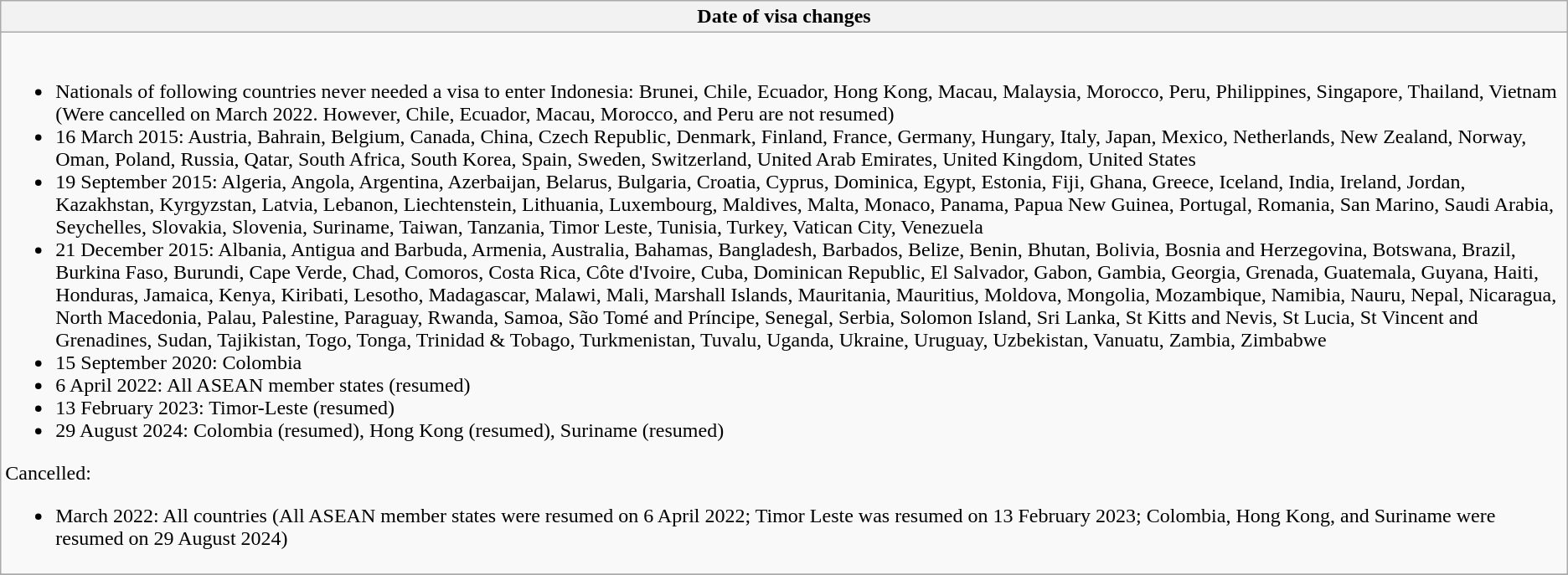<table class="wikitable collapsible collapsed">
<tr>
<th style="width:100%;";">Date of visa changes</th>
</tr>
<tr>
<td><br><ul><li>Nationals of following countries never needed a visa to enter Indonesia: Brunei, Chile, Ecuador, Hong Kong, Macau, Malaysia, Morocco, Peru, Philippines, Singapore, Thailand, Vietnam (Were cancelled on March 2022. However, Chile, Ecuador, Macau, Morocco, and Peru are not resumed)</li><li>16 March 2015: Austria, Bahrain, Belgium, Canada, China, Czech Republic, Denmark, Finland, France, Germany, Hungary, Italy, Japan, Mexico, Netherlands, New Zealand, Norway, Oman, Poland, Russia, Qatar, South Africa, South Korea, Spain, Sweden, Switzerland, United Arab Emirates, United Kingdom, United States</li><li>19 September 2015: Algeria, Angola, Argentina, Azerbaijan, Belarus, Bulgaria, Croatia, Cyprus, Dominica, Egypt, Estonia, Fiji, Ghana, Greece, Iceland, India, Ireland, Jordan, Kazakhstan, Kyrgyzstan, Latvia, Lebanon, Liechtenstein, Lithuania, Luxembourg, Maldives, Malta, Monaco, Panama, Papua New Guinea, Portugal, Romania, San Marino, Saudi Arabia, Seychelles, Slovakia, Slovenia, Suriname, Taiwan, Tanzania, Timor Leste, Tunisia, Turkey, Vatican City, Venezuela</li><li>21 December 2015: Albania, Antigua and Barbuda, Armenia, Australia, Bahamas, Bangladesh, Barbados, Belize, Benin, Bhutan, Bolivia, Bosnia and Herzegovina, Botswana, Brazil, Burkina Faso, Burundi, Cape Verde, Chad, Comoros, Costa Rica, Côte d'Ivoire, Cuba, Dominican Republic, El Salvador, Gabon, Gambia, Georgia, Grenada, Guatemala, Guyana, Haiti, Honduras, Jamaica, Kenya, Kiribati, Lesotho, Madagascar, Malawi, Mali, Marshall Islands, Mauritania, Mauritius, Moldova, Mongolia, Mozambique, Namibia, Nauru, Nepal, Nicaragua, North Macedonia, Palau, Palestine, Paraguay, Rwanda, Samoa, São Tomé and Príncipe, Senegal, Serbia, Solomon Island, Sri Lanka, St Kitts and Nevis, St Lucia, St Vincent and Grenadines, Sudan, Tajikistan, Togo, Tonga, Trinidad & Tobago, Turkmenistan, Tuvalu, Uganda, Ukraine, Uruguay, Uzbekistan, Vanuatu, Zambia, Zimbabwe</li><li>15 September 2020: Colombia</li><li>6 April 2022: All ASEAN member states (resumed)</li><li>13 February 2023: Timor-Leste (resumed)</li><li>29 August 2024: Colombia (resumed), Hong Kong (resumed), Suriname (resumed)</li></ul>Cancelled:<ul><li>March 2022: All countries (All ASEAN member states were resumed on 6 April 2022; Timor Leste was resumed on 13 February 2023; Colombia, Hong Kong, and Suriname were resumed on 29 August 2024)</li></ul></td>
</tr>
<tr>
</tr>
</table>
